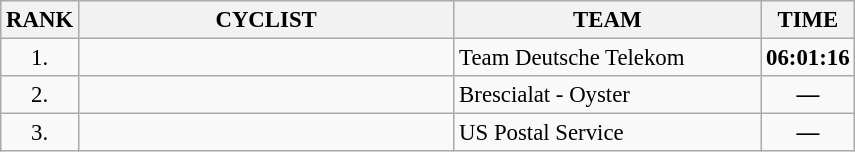<table class="wikitable" style="font-size:95%;">
<tr>
<th>RANK</th>
<th align="left" style="width: 16em">CYCLIST</th>
<th align="left" style="width: 13em">TEAM</th>
<th>TIME</th>
</tr>
<tr>
<td align="center">1.</td>
<td></td>
<td>Team Deutsche Telekom</td>
<td align="center"><strong>06:01:16</strong></td>
</tr>
<tr>
<td align="center">2.</td>
<td></td>
<td>Brescialat - Oyster</td>
<td align="center"><strong>—</strong></td>
</tr>
<tr>
<td align="center">3.</td>
<td></td>
<td>US Postal Service</td>
<td align="center"><strong>—</strong></td>
</tr>
</table>
